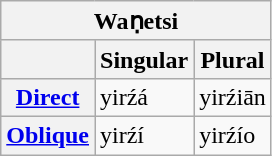<table class="wikitable">
<tr>
<th colspan="3">Waṇetsi</th>
</tr>
<tr>
<th></th>
<th>Singular</th>
<th>Plural</th>
</tr>
<tr>
<th><strong><a href='#'>Direct</a></strong></th>
<td>yirźá</td>
<td>yirźiān</td>
</tr>
<tr>
<th><strong><a href='#'>Oblique</a></strong></th>
<td>yirźí</td>
<td>yirźío</td>
</tr>
</table>
